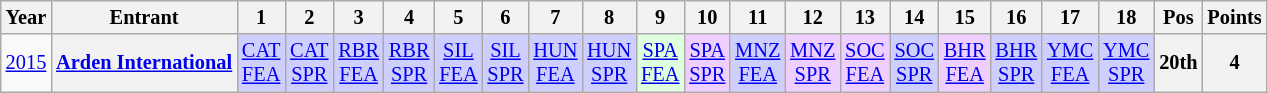<table class="wikitable" style="text-align:center; font-size:85%">
<tr>
<th>Year</th>
<th>Entrant</th>
<th>1</th>
<th>2</th>
<th>3</th>
<th>4</th>
<th>5</th>
<th>6</th>
<th>7</th>
<th>8</th>
<th>9</th>
<th>10</th>
<th>11</th>
<th>12</th>
<th>13</th>
<th>14</th>
<th>15</th>
<th>16</th>
<th>17</th>
<th>18</th>
<th>Pos</th>
<th>Points</th>
</tr>
<tr>
<td><a href='#'>2015</a></td>
<th nowrap><a href='#'>Arden International</a></th>
<td style="background:#CFCFFF;"><a href='#'>CAT<br>FEA</a><br></td>
<td style="background:#CFCFFF;"><a href='#'>CAT<br>SPR</a><br></td>
<td style="background:#CFCFFF;"><a href='#'>RBR<br>FEA</a><br></td>
<td style="background:#CFCFFF;"><a href='#'>RBR<br>SPR</a><br></td>
<td style="background:#CFCFFF;"><a href='#'>SIL<br>FEA</a><br></td>
<td style="background:#CFCFFF;"><a href='#'>SIL<br>SPR</a><br></td>
<td style="background:#CFCFFF;"><a href='#'>HUN<br>FEA</a><br></td>
<td style="background:#CFCFFF;"><a href='#'>HUN<br>SPR</a><br></td>
<td style="background:#DFFFDF;"><a href='#'>SPA<br>FEA</a><br></td>
<td style="background:#EFCFFF;"><a href='#'>SPA<br>SPR</a><br></td>
<td style="background:#CFCFFF;"><a href='#'>MNZ<br>FEA</a><br></td>
<td style="background:#EFCFFF;"><a href='#'>MNZ<br>SPR</a><br></td>
<td style="background:#EFCFFF;"><a href='#'>SOC<br>FEA</a><br></td>
<td style="background:#CFCFFF;"><a href='#'>SOC<br>SPR</a><br></td>
<td style="background:#EFCFFF;"><a href='#'>BHR<br>FEA</a><br></td>
<td style="background:#CFCFFF;"><a href='#'>BHR<br>SPR</a><br></td>
<td style="background:#CFCFFF;"><a href='#'>YMC<br>FEA</a><br></td>
<td style="background:#CFCFFF;"><a href='#'>YMC<br>SPR</a><br></td>
<th>20th</th>
<th>4</th>
</tr>
</table>
